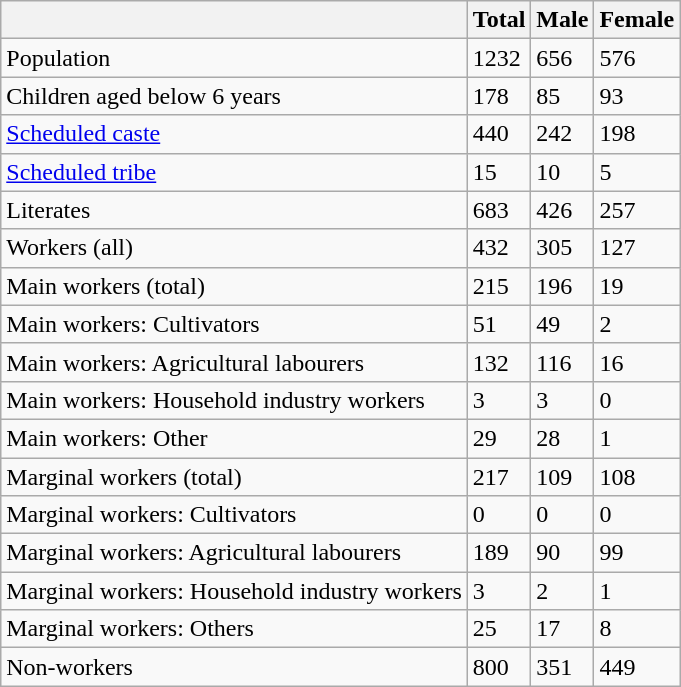<table class="wikitable sortable">
<tr>
<th></th>
<th>Total</th>
<th>Male</th>
<th>Female</th>
</tr>
<tr>
<td>Population</td>
<td>1232</td>
<td>656</td>
<td>576</td>
</tr>
<tr>
<td>Children aged below 6 years</td>
<td>178</td>
<td>85</td>
<td>93</td>
</tr>
<tr>
<td><a href='#'>Scheduled caste</a></td>
<td>440</td>
<td>242</td>
<td>198</td>
</tr>
<tr>
<td><a href='#'>Scheduled tribe</a></td>
<td>15</td>
<td>10</td>
<td>5</td>
</tr>
<tr>
<td>Literates</td>
<td>683</td>
<td>426</td>
<td>257</td>
</tr>
<tr>
<td>Workers (all)</td>
<td>432</td>
<td>305</td>
<td>127</td>
</tr>
<tr>
<td>Main workers (total)</td>
<td>215</td>
<td>196</td>
<td>19</td>
</tr>
<tr>
<td>Main workers: Cultivators</td>
<td>51</td>
<td>49</td>
<td>2</td>
</tr>
<tr>
<td>Main workers: Agricultural labourers</td>
<td>132</td>
<td>116</td>
<td>16</td>
</tr>
<tr>
<td>Main workers: Household industry workers</td>
<td>3</td>
<td>3</td>
<td>0</td>
</tr>
<tr>
<td>Main workers: Other</td>
<td>29</td>
<td>28</td>
<td>1</td>
</tr>
<tr>
<td>Marginal workers (total)</td>
<td>217</td>
<td>109</td>
<td>108</td>
</tr>
<tr>
<td>Marginal workers: Cultivators</td>
<td>0</td>
<td>0</td>
<td>0</td>
</tr>
<tr>
<td>Marginal workers: Agricultural labourers</td>
<td>189</td>
<td>90</td>
<td>99</td>
</tr>
<tr>
<td>Marginal workers: Household industry workers</td>
<td>3</td>
<td>2</td>
<td>1</td>
</tr>
<tr>
<td>Marginal workers: Others</td>
<td>25</td>
<td>17</td>
<td>8</td>
</tr>
<tr>
<td>Non-workers</td>
<td>800</td>
<td>351</td>
<td>449</td>
</tr>
</table>
